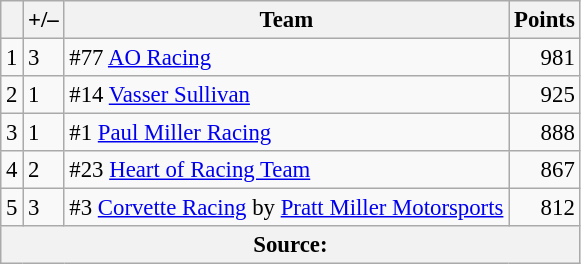<table class="wikitable" style="font-size: 95%;">
<tr>
<th scope="col"></th>
<th scope="col">+/–</th>
<th scope="col">Team</th>
<th scope="col">Points</th>
</tr>
<tr>
<td align=center>1</td>
<td align=left> 3</td>
<td>#77 <a href='#'>AO Racing</a></td>
<td align=right>981</td>
</tr>
<tr>
<td align=center>2</td>
<td align=left> 1</td>
<td>#14 <a href='#'>Vasser Sullivan</a></td>
<td align=right>925</td>
</tr>
<tr>
<td align=center>3</td>
<td align=left> 1</td>
<td>#1 <a href='#'>Paul Miller Racing</a></td>
<td align=right>888</td>
</tr>
<tr>
<td align=center>4</td>
<td align=left> 2</td>
<td>#23 <a href='#'>Heart of Racing Team</a></td>
<td align=right>867</td>
</tr>
<tr>
<td align=center>5</td>
<td align=left> 3</td>
<td>#3 <a href='#'>Corvette Racing</a> by <a href='#'>Pratt Miller Motorsports</a></td>
<td align=right>812</td>
</tr>
<tr>
<th colspan=5>Source:</th>
</tr>
</table>
